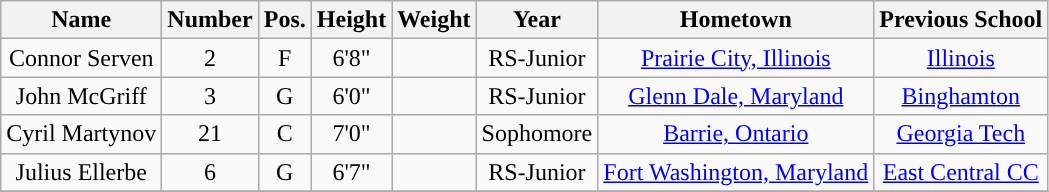<table class="wikitable sortable sortable" style="text-align: center">
<tr align=center>
<th style="background:#">Name</th>
<th style="background:#">Number</th>
<th style="background:#">Pos.</th>
<th style="background:#">Height</th>
<th style="background:#">Weight</th>
<th style="background:#">Year</th>
<th style="background:#">Hometown</th>
<th style="background:#">Previous School</th>
</tr>
<tr>
<td>Connor Serven</td>
<td>2</td>
<td>F</td>
<td>6'8"</td>
<td></td>
<td>RS-Junior</td>
<td><a href='#'>Prairie City, Illinois</a></td>
<td><a href='#'>Illinois</a></td>
</tr>
<tr>
<td>John McGriff</td>
<td>3</td>
<td>G</td>
<td>6'0"</td>
<td></td>
<td>RS-Junior</td>
<td><a href='#'>Glenn Dale, Maryland</a></td>
<td><a href='#'>Binghamton</a></td>
</tr>
<tr>
<td>Cyril Martynov</td>
<td>21</td>
<td>C</td>
<td>7'0"</td>
<td></td>
<td>Sophomore</td>
<td><a href='#'>Barrie, Ontario</a></td>
<td><a href='#'>Georgia Tech</a></td>
</tr>
<tr>
<td>Julius Ellerbe</td>
<td>6</td>
<td>G</td>
<td>6'7"</td>
<td></td>
<td>RS-Junior</td>
<td><a href='#'>Fort Washington, Maryland</a></td>
<td><a href='#'>East Central CC</a></td>
</tr>
<tr>
</tr>
</table>
